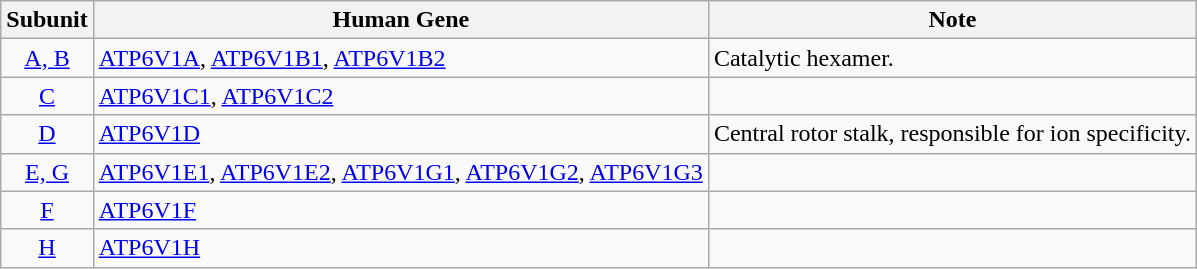<table class="wikitable">
<tr>
<th>Subunit</th>
<th>Human Gene</th>
<th>Note</th>
</tr>
<tr>
<td style="text-align:center"><a href='#'>A, B</a></td>
<td><a href='#'>ATP6V1A</a>, <a href='#'>ATP6V1B1</a>, <a href='#'>ATP6V1B2</a></td>
<td>Catalytic hexamer.</td>
</tr>
<tr>
<td style="text-align:center"><a href='#'>C</a></td>
<td><a href='#'>ATP6V1C1</a>, <a href='#'>ATP6V1C2</a></td>
<td></td>
</tr>
<tr>
<td style="text-align:center"><a href='#'>D</a></td>
<td><a href='#'>ATP6V1D</a></td>
<td>Central rotor stalk, responsible for ion specificity.</td>
</tr>
<tr>
<td style="text-align:center"><a href='#'>E, G</a></td>
<td><a href='#'>ATP6V1E1</a>, <a href='#'>ATP6V1E2</a>, <a href='#'>ATP6V1G1</a>, <a href='#'>ATP6V1G2</a>, <a href='#'>ATP6V1G3</a></td>
<td></td>
</tr>
<tr>
<td style="text-align:center"><a href='#'>F</a></td>
<td><a href='#'>ATP6V1F</a></td>
<td></td>
</tr>
<tr>
<td style="text-align:center"><a href='#'>H</a></td>
<td><a href='#'>ATP6V1H</a></td>
<td></td>
</tr>
</table>
